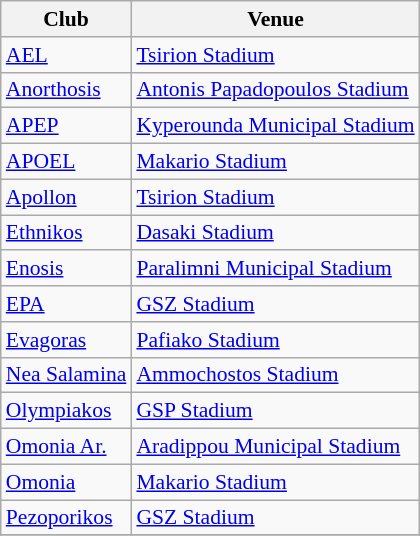<table class="wikitable" style="font-size:90%">
<tr>
<th>Club</th>
<th>Venue</th>
</tr>
<tr>
<td><a href='#'>AEL</a></td>
<td><a href='#'>Tsirion Stadium</a></td>
</tr>
<tr>
<td><a href='#'>Anorthosis</a></td>
<td><a href='#'>Antonis Papadopoulos Stadium</a></td>
</tr>
<tr>
<td><a href='#'>APEP</a></td>
<td><a href='#'>Kyperounda Municipal Stadium</a></td>
</tr>
<tr>
<td><a href='#'>APOEL</a></td>
<td><a href='#'>Makario Stadium</a></td>
</tr>
<tr>
<td><a href='#'>Apollon</a></td>
<td><a href='#'>Tsirion Stadium</a></td>
</tr>
<tr>
<td><a href='#'>Ethnikos</a></td>
<td><a href='#'>Dasaki Stadium</a></td>
</tr>
<tr>
<td><a href='#'>Enosis</a></td>
<td><a href='#'>Paralimni Municipal Stadium</a></td>
</tr>
<tr>
<td><a href='#'>EPA</a></td>
<td><a href='#'>GSZ Stadium</a></td>
</tr>
<tr>
<td><a href='#'>Evagoras</a></td>
<td><a href='#'>Pafiako Stadium</a></td>
</tr>
<tr>
<td><a href='#'>Nea Salamina</a></td>
<td><a href='#'>Ammochostos Stadium</a></td>
</tr>
<tr>
<td><a href='#'>Olympiakos</a></td>
<td><a href='#'>GSP Stadium</a></td>
</tr>
<tr>
<td><a href='#'>Omonia Ar.</a></td>
<td><a href='#'>Aradippou Municipal Stadium</a></td>
</tr>
<tr>
<td><a href='#'>Omonia</a></td>
<td><a href='#'>Makario Stadium</a></td>
</tr>
<tr>
<td><a href='#'>Pezoporikos</a></td>
<td><a href='#'>GSZ Stadium</a></td>
</tr>
<tr>
</tr>
</table>
